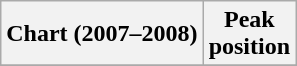<table class="wikitable plainrowheaders" style="text-align:center">
<tr>
<th scope="col">Chart (2007–2008)</th>
<th scope="col">Peak<br> position</th>
</tr>
<tr>
</tr>
</table>
